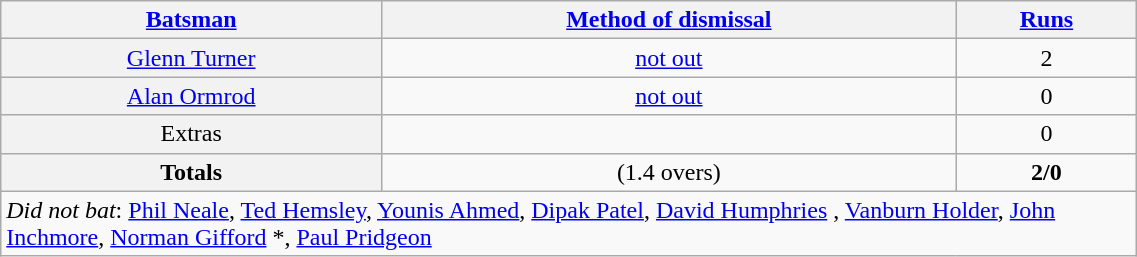<table border="1" cellpadding="1" cellspacing="0" style="border: gray solid 1px; border-collapse: collapse; text-align: center; width: 60%;" class=wikitable>
<tr>
<th scope="col"><a href='#'>Batsman</a></th>
<th scope="col"><a href='#'>Method of dismissal</a></th>
<th scope="col"><a href='#'>Runs</a></th>
</tr>
<tr>
<th scope="row" style="font-weight: normal;"><a href='#'>Glenn Turner</a></th>
<td><a href='#'>not out</a></td>
<td>2</td>
</tr>
<tr>
<th scope="row" style="font-weight: normal;"><a href='#'>Alan Ormrod</a></th>
<td><a href='#'>not out</a></td>
<td>0</td>
</tr>
<tr>
<th scope="row" style="font-weight: normal;">Extras</th>
<td></td>
<td>0</td>
</tr>
<tr>
<th scope="row" style="font-weight: normal;"><strong>Totals</strong></th>
<td>(1.4 overs)</td>
<td><strong>2/0</strong></td>
</tr>
<tr align="left">
<td colspan="3"><em>Did not bat</em>: <a href='#'>Phil Neale</a>, <a href='#'>Ted Hemsley</a>, <a href='#'>Younis Ahmed</a>, <a href='#'>Dipak Patel</a>, <a href='#'>David Humphries</a> , <a href='#'>Vanburn Holder</a>, <a href='#'>John Inchmore</a>, <a href='#'>Norman Gifford</a> *, <a href='#'>Paul Pridgeon</a></td>
</tr>
</table>
